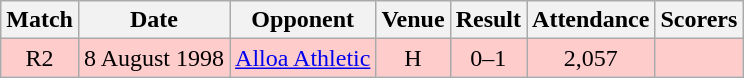<table class="wikitable" style="font-size:100%; text-align:center">
<tr>
<th>Match</th>
<th>Date</th>
<th>Opponent</th>
<th>Venue</th>
<th>Result</th>
<th>Attendance</th>
<th>Scorers</th>
</tr>
<tr style="background: #FFCCCC;">
<td>R2</td>
<td>8 August 1998</td>
<td><a href='#'>Alloa Athletic</a></td>
<td>H</td>
<td>0–1</td>
<td>2,057</td>
<td></td>
</tr>
</table>
